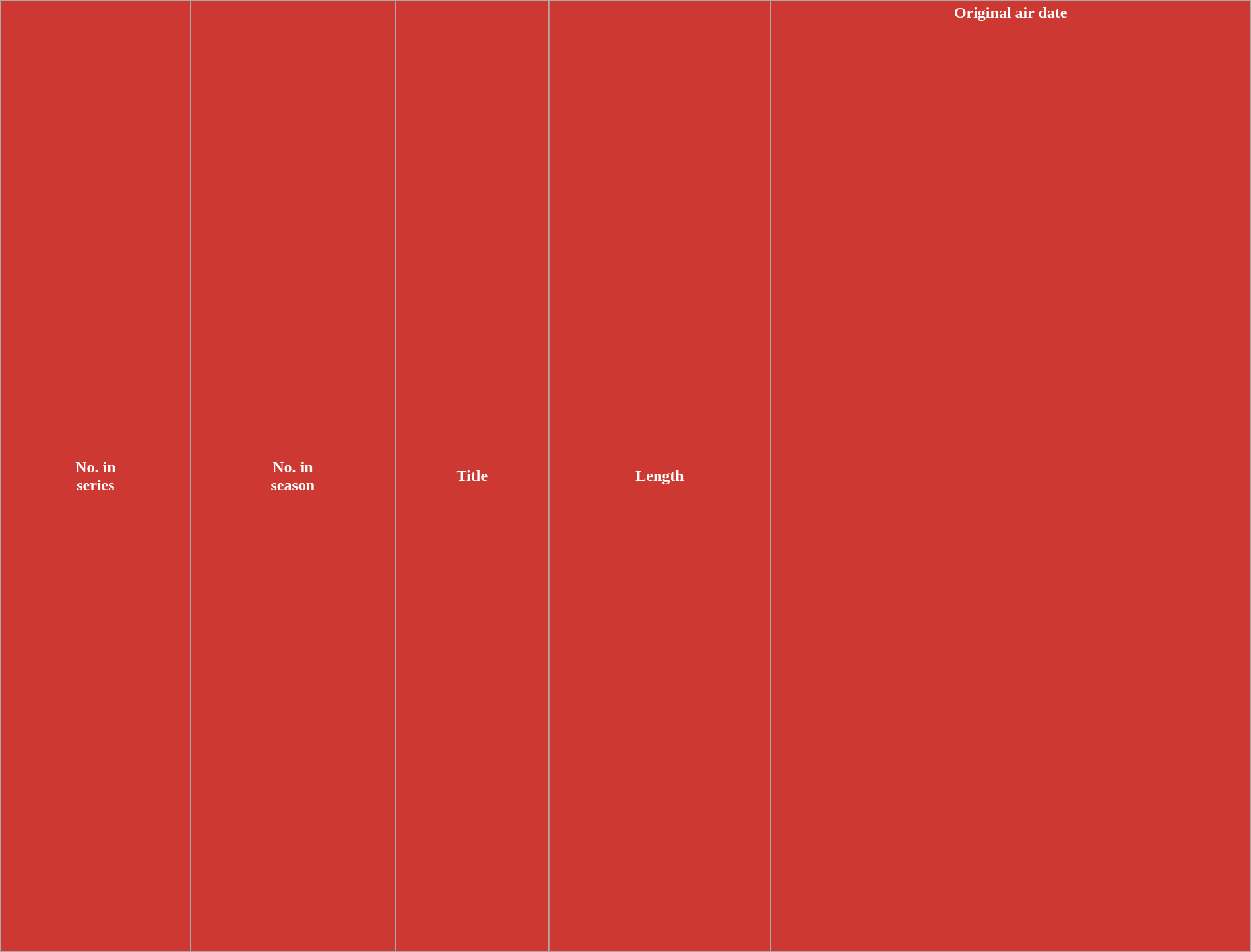<table class="wikitable plainrowheaders" style="width:100%; margin:auto; background:#FFFFFF;">
<tr>
<th scope="col" style="background-color: #CD3832; color:#fff; text-align: center;">No. in<br>series</th>
<th scope="col" style="background-color: #CD3832; color:#fff; text-align: center;">No. in<br>season</th>
<th scope="col" style="background-color: #CD3832; color:#fff; text-align: center;">Title</th>
<th scope="col" style="background-color: #CD3832; color:#fff; text-align: center;">Length</th>
<th scope="col" style="background-color: #CD3832; color:#fff; text-align: center;">Original air date<br><br><br><br><br><br><br><br><br><br><br><br><br><br><br><br><br><br><br><br><br><br><br><br><br><br><br><br><br><br><br><br><br><br><br><br><br><br><br><br><br><br><br><br><br><br><br><br><br><br><br><br><br></th>
</tr>
</table>
